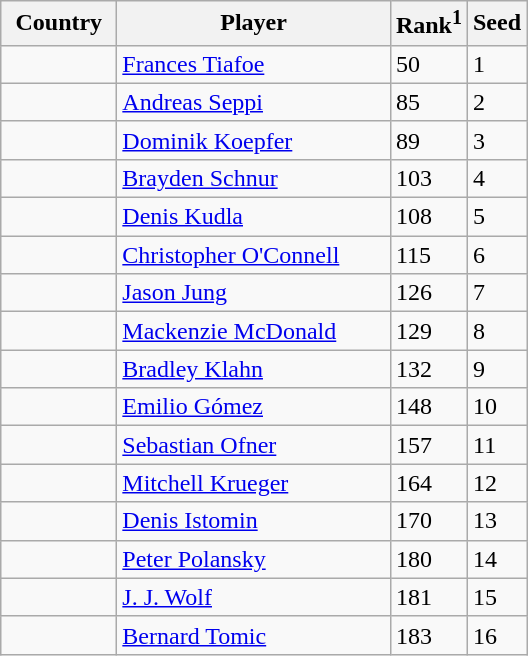<table class="sortable wikitable">
<tr>
<th width="70">Country</th>
<th width="175">Player</th>
<th>Rank<sup>1</sup></th>
<th>Seed</th>
</tr>
<tr>
<td></td>
<td><a href='#'>Frances Tiafoe</a></td>
<td>50</td>
<td>1</td>
</tr>
<tr>
<td></td>
<td><a href='#'>Andreas Seppi</a></td>
<td>85</td>
<td>2</td>
</tr>
<tr>
<td></td>
<td><a href='#'>Dominik Koepfer</a></td>
<td>89</td>
<td>3</td>
</tr>
<tr>
<td></td>
<td><a href='#'>Brayden Schnur</a></td>
<td>103</td>
<td>4</td>
</tr>
<tr>
<td></td>
<td><a href='#'>Denis Kudla</a></td>
<td>108</td>
<td>5</td>
</tr>
<tr>
<td></td>
<td><a href='#'>Christopher O'Connell</a></td>
<td>115</td>
<td>6</td>
</tr>
<tr>
<td></td>
<td><a href='#'>Jason Jung</a></td>
<td>126</td>
<td>7</td>
</tr>
<tr>
<td></td>
<td><a href='#'>Mackenzie McDonald</a></td>
<td>129</td>
<td>8</td>
</tr>
<tr>
<td></td>
<td><a href='#'>Bradley Klahn</a></td>
<td>132</td>
<td>9</td>
</tr>
<tr>
<td></td>
<td><a href='#'>Emilio Gómez</a></td>
<td>148</td>
<td>10</td>
</tr>
<tr>
<td></td>
<td><a href='#'>Sebastian Ofner</a></td>
<td>157</td>
<td>11</td>
</tr>
<tr>
<td></td>
<td><a href='#'>Mitchell Krueger</a></td>
<td>164</td>
<td>12</td>
</tr>
<tr>
<td></td>
<td><a href='#'>Denis Istomin</a></td>
<td>170</td>
<td>13</td>
</tr>
<tr>
<td></td>
<td><a href='#'>Peter Polansky</a></td>
<td>180</td>
<td>14</td>
</tr>
<tr>
<td></td>
<td><a href='#'>J. J. Wolf</a></td>
<td>181</td>
<td>15</td>
</tr>
<tr>
<td></td>
<td><a href='#'>Bernard Tomic</a></td>
<td>183</td>
<td>16</td>
</tr>
</table>
